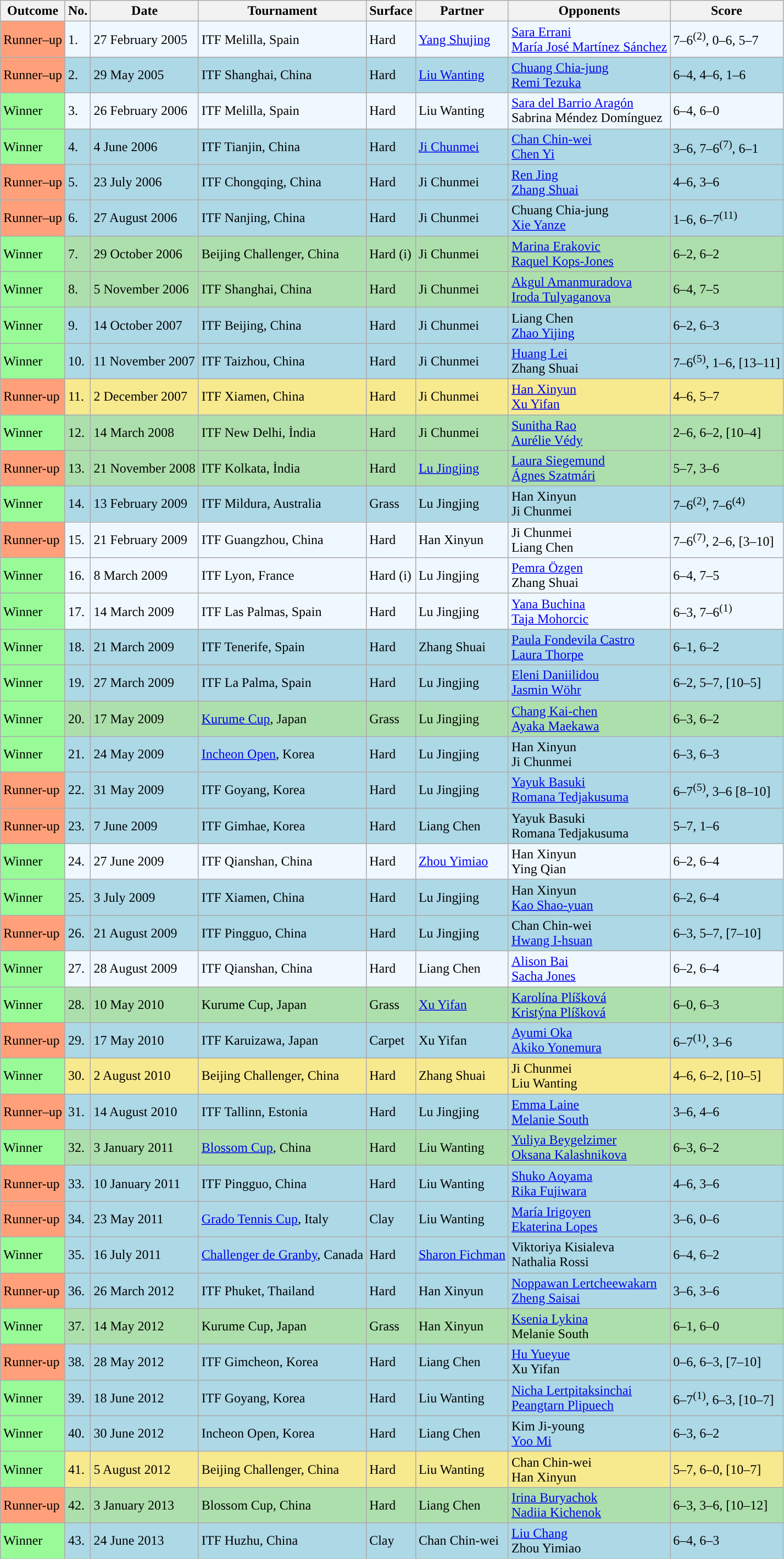<table class="sortable wikitable">
<tr>
<th>Outcome</th>
<th>No.</th>
<th>Date</th>
<th>Tournament</th>
<th>Surface</th>
<th>Partner</th>
<th>Opponents</th>
<th class="unsortable">Score</th>
</tr>
<tr style="background:#f0f8ff;">
<td style="background:#ffa07a;">Runner–up</td>
<td>1.</td>
<td>27 February 2005</td>
<td>ITF Melilla, Spain</td>
<td>Hard</td>
<td> <a href='#'>Yang Shujing</a></td>
<td> <a href='#'>Sara Errani</a> <br>  <a href='#'>María José Martínez Sánchez</a></td>
<td>7–6<sup>(2)</sup>, 0–6, 5–7</td>
</tr>
<tr style="background:lightblue;">
<td style="background:#ffa07a;">Runner–up</td>
<td>2.</td>
<td>29 May 2005</td>
<td>ITF Shanghai, China</td>
<td>Hard</td>
<td> <a href='#'>Liu Wanting</a></td>
<td> <a href='#'>Chuang Chia-jung</a> <br>  <a href='#'>Remi Tezuka</a></td>
<td>6–4, 4–6, 1–6</td>
</tr>
<tr style="background:#f0f8ff;">
<td style="background:#98fb98;">Winner</td>
<td>3.</td>
<td>26 February 2006</td>
<td>ITF Melilla, Spain</td>
<td>Hard</td>
<td> Liu Wanting</td>
<td> <a href='#'>Sara del Barrio Aragón</a> <br>  Sabrina Méndez Domínguez</td>
<td>6–4, 6–0</td>
</tr>
<tr bgcolor=lightblue>
<td style="background:#98fb98;">Winner</td>
<td>4.</td>
<td>4 June 2006</td>
<td>ITF Tianjin, China</td>
<td>Hard</td>
<td> <a href='#'>Ji Chunmei</a></td>
<td> <a href='#'>Chan Chin-wei</a> <br>  <a href='#'>Chen Yi</a></td>
<td>3–6, 7–6<sup>(7)</sup>, 6–1</td>
</tr>
<tr bgcolor=lightblue>
<td style="background:#ffa07a;">Runner–up</td>
<td>5.</td>
<td>23 July 2006</td>
<td>ITF Chongqing, China</td>
<td>Hard</td>
<td> Ji Chunmei</td>
<td> <a href='#'>Ren Jing</a> <br>  <a href='#'>Zhang Shuai</a></td>
<td>4–6, 3–6</td>
</tr>
<tr bgcolor=lightblue>
<td style="background:#ffa07a;">Runner–up</td>
<td>6.</td>
<td>27 August 2006</td>
<td>ITF Nanjing, China</td>
<td>Hard</td>
<td> Ji Chunmei</td>
<td> Chuang Chia-jung <br>  <a href='#'>Xie Yanze</a></td>
<td>1–6, 6–7<sup>(11)</sup></td>
</tr>
<tr style="background:#addfad;">
<td style="background:#98fb98;">Winner</td>
<td>7.</td>
<td>29 October 2006</td>
<td>Beijing Challenger, China</td>
<td>Hard (i)</td>
<td> Ji Chunmei</td>
<td> <a href='#'>Marina Erakovic</a> <br>  <a href='#'>Raquel Kops-Jones</a></td>
<td>6–2, 6–2</td>
</tr>
<tr style="background:#addfad;">
<td style="background:#98fb98;">Winner</td>
<td>8.</td>
<td>5 November 2006</td>
<td>ITF Shanghai, China</td>
<td>Hard</td>
<td> Ji Chunmei</td>
<td> <a href='#'>Akgul Amanmuradova</a> <br>  <a href='#'>Iroda Tulyaganova</a></td>
<td>6–4, 7–5</td>
</tr>
<tr bgcolor=lightblue>
<td style="background:#98fb98;">Winner</td>
<td>9.</td>
<td>14 October 2007</td>
<td>ITF Beijing, China</td>
<td>Hard</td>
<td> Ji Chunmei</td>
<td> Liang Chen <br>  <a href='#'>Zhao Yijing</a></td>
<td>6–2, 6–3</td>
</tr>
<tr bgcolor=lightblue>
<td style="background:#98fb98;">Winner</td>
<td>10.</td>
<td>11 November 2007</td>
<td>ITF Taizhou, China</td>
<td>Hard</td>
<td> Ji Chunmei</td>
<td> <a href='#'>Huang Lei</a> <br>  Zhang Shuai</td>
<td>7–6<sup>(5)</sup>, 1–6, [13–11]</td>
</tr>
<tr bgcolor=f7e98e>
<td style="background:#ffa07a;">Runner-up</td>
<td>11.</td>
<td>2 December 2007</td>
<td>ITF Xiamen, China</td>
<td>Hard</td>
<td> Ji Chunmei</td>
<td> <a href='#'>Han Xinyun</a> <br>  <a href='#'>Xu Yifan</a></td>
<td>4–6, 5–7</td>
</tr>
<tr style="background:#addfad;">
<td style="background:#98fb98;">Winner</td>
<td>12.</td>
<td>14 March 2008</td>
<td>ITF New Delhi, İndia</td>
<td>Hard</td>
<td> Ji Chunmei</td>
<td> <a href='#'>Sunitha Rao</a> <br>  <a href='#'>Aurélie Védy</a></td>
<td>2–6, 6–2, [10–4]</td>
</tr>
<tr style="background:#addfad;">
<td style="background:#ffa07a;">Runner-up</td>
<td>13.</td>
<td>21 November 2008</td>
<td>ITF Kolkata, İndia</td>
<td>Hard</td>
<td> <a href='#'>Lu Jingjing</a></td>
<td> <a href='#'>Laura Siegemund</a> <br>  <a href='#'>Ágnes Szatmári</a></td>
<td>5–7, 3–6</td>
</tr>
<tr bgcolor=lightblue>
<td style="background:#98fb98;">Winner</td>
<td>14.</td>
<td>13 February 2009</td>
<td>ITF Mildura, Australia</td>
<td>Grass</td>
<td> Lu Jingjing</td>
<td> Han Xinyun <br>  Ji Chunmei</td>
<td>7–6<sup>(2)</sup>, 7–6<sup>(4)</sup></td>
</tr>
<tr style="background:#f0f8ff;">
<td style="background:#ffa07a;">Runner-up</td>
<td>15.</td>
<td>21 February 2009</td>
<td>ITF Guangzhou, China</td>
<td>Hard</td>
<td> Han Xinyun</td>
<td> Ji Chunmei <br>  Liang Chen</td>
<td>7–6<sup>(7)</sup>, 2–6, [3–10]</td>
</tr>
<tr style="background:#f0f8ff;">
<td style="background:#98fb98;">Winner</td>
<td>16.</td>
<td>8 March 2009</td>
<td>ITF Lyon, France</td>
<td>Hard (i)</td>
<td> Lu Jingjing</td>
<td> <a href='#'>Pemra Özgen</a> <br>  Zhang Shuai</td>
<td>6–4, 7–5</td>
</tr>
<tr style="background:#f0f8ff;">
<td style="background:#98fb98;">Winner</td>
<td>17.</td>
<td>14 March 2009</td>
<td>ITF Las Palmas, Spain</td>
<td>Hard</td>
<td> Lu Jingjing</td>
<td> <a href='#'>Yana Buchina</a> <br>  <a href='#'>Taja Mohorcic</a></td>
<td>6–3, 7–6<sup>(1)</sup></td>
</tr>
<tr bgcolor=lightblue>
<td style="background:#98fb98;">Winner</td>
<td>18.</td>
<td>21 March 2009</td>
<td>ITF Tenerife, Spain</td>
<td>Hard</td>
<td> Zhang Shuai</td>
<td> <a href='#'>Paula Fondevila Castro</a> <br>  <a href='#'>Laura Thorpe</a></td>
<td>6–1, 6–2</td>
</tr>
<tr bgcolor=lightblue>
<td style="background:#98fb98;">Winner</td>
<td>19.</td>
<td>27 March 2009</td>
<td>ITF La Palma, Spain</td>
<td>Hard</td>
<td> Lu Jingjing</td>
<td> <a href='#'>Eleni Daniilidou</a> <br>  <a href='#'>Jasmin Wöhr</a></td>
<td>6–2, 5–7, [10–5]</td>
</tr>
<tr style="background:#addfad;">
<td style="background:#98fb98;">Winner</td>
<td>20.</td>
<td>17 May 2009</td>
<td><a href='#'>Kurume Cup</a>, Japan</td>
<td>Grass</td>
<td> Lu Jingjing</td>
<td> <a href='#'>Chang Kai-chen</a> <br>  <a href='#'>Ayaka Maekawa</a></td>
<td>6–3, 6–2</td>
</tr>
<tr bgcolor=lightblue>
<td style="background:#98fb98;">Winner</td>
<td>21.</td>
<td>24 May 2009</td>
<td><a href='#'>Incheon Open</a>, Korea</td>
<td>Hard</td>
<td> Lu Jingjing</td>
<td> Han Xinyun <br>  Ji Chunmei</td>
<td>6–3, 6–3</td>
</tr>
<tr bgcolor=lightblue>
<td style="background:#ffa07a;">Runner-up</td>
<td>22.</td>
<td>31 May 2009</td>
<td>ITF Goyang, Korea</td>
<td>Hard</td>
<td> Lu Jingjing</td>
<td> <a href='#'>Yayuk Basuki</a> <br>  <a href='#'>Romana Tedjakusuma</a></td>
<td>6–7<sup>(5)</sup>, 3–6 [8–10]</td>
</tr>
<tr bgcolor=lightblue>
<td style="background:#ffa07a;">Runner-up</td>
<td>23.</td>
<td>7 June 2009</td>
<td>ITF Gimhae, Korea</td>
<td>Hard</td>
<td> Liang Chen</td>
<td> Yayuk Basuki <br>  Romana Tedjakusuma</td>
<td>5–7, 1–6</td>
</tr>
<tr style="background:#f0f8ff;">
<td style="background:#98fb98;">Winner</td>
<td>24.</td>
<td>27 June 2009</td>
<td>ITF Qianshan, China</td>
<td>Hard</td>
<td> <a href='#'>Zhou Yimiao</a></td>
<td> Han Xinyun <br>  Ying Qian</td>
<td>6–2, 6–4</td>
</tr>
<tr bgcolor=lightblue>
<td style="background:#98fb98;">Winner</td>
<td>25.</td>
<td>3 July 2009</td>
<td>ITF Xiamen, China</td>
<td>Hard</td>
<td> Lu Jingjing</td>
<td> Han Xinyun<br>  <a href='#'>Kao Shao-yuan</a></td>
<td>6–2, 6–4</td>
</tr>
<tr bgcolor=lightblue>
<td style="background:#ffa07a;">Runner-up</td>
<td>26.</td>
<td>21 August 2009</td>
<td>ITF Pingguo, China</td>
<td>Hard</td>
<td> Lu Jingjing</td>
<td> Chan Chin-wei <br>  <a href='#'>Hwang I-hsuan</a></td>
<td>6–3, 5–7, [7–10]</td>
</tr>
<tr style="background:#f0f8ff;">
<td style="background:#98fb98;">Winner</td>
<td>27.</td>
<td>28 August 2009</td>
<td>ITF Qianshan, China</td>
<td>Hard</td>
<td> Liang Chen</td>
<td> <a href='#'>Alison Bai</a> <br>  <a href='#'>Sacha Jones</a></td>
<td>6–2, 6–4</td>
</tr>
<tr style="background:#addfad;">
<td style="background:#98fb98;">Winner</td>
<td>28.</td>
<td>10 May 2010</td>
<td>Kurume Cup, Japan</td>
<td>Grass</td>
<td> <a href='#'>Xu Yifan</a></td>
<td> <a href='#'>Karolína Plíšková</a> <br>  <a href='#'>Kristýna Plíšková</a></td>
<td>6–0, 6–3</td>
</tr>
<tr bgcolor=lightblue>
<td style="background:#ffa07a;">Runner-up</td>
<td>29.</td>
<td>17 May 2010</td>
<td>ITF Karuizawa, Japan</td>
<td>Carpet</td>
<td> Xu Yifan</td>
<td> <a href='#'>Ayumi Oka</a> <br>  <a href='#'>Akiko Yonemura</a></td>
<td>6–7<sup>(1)</sup>, 3–6</td>
</tr>
<tr bgcolor=#F7E98E>
<td bgcolor=98FB98>Winner</td>
<td>30.</td>
<td>2 August 2010</td>
<td>Beijing Challenger, China</td>
<td>Hard</td>
<td> Zhang Shuai</td>
<td> Ji Chunmei <br>  Liu Wanting</td>
<td>4–6, 6–2, [10–5]</td>
</tr>
<tr bgcolor=lightblue>
<td bgcolor="FFA07A">Runner–up</td>
<td>31.</td>
<td>14 August 2010</td>
<td>ITF Tallinn, Estonia</td>
<td>Hard</td>
<td> Lu Jingjing</td>
<td> <a href='#'>Emma Laine</a> <br>  <a href='#'>Melanie South</a></td>
<td>3–6, 4–6</td>
</tr>
<tr style="background:#addfad;">
<td style="background:#98fb98;">Winner</td>
<td>32.</td>
<td>3 January 2011</td>
<td><a href='#'>Blossom Cup</a>, China</td>
<td>Hard</td>
<td> Liu Wanting</td>
<td> <a href='#'>Yuliya Beygelzimer</a> <br>  <a href='#'>Oksana Kalashnikova</a></td>
<td>6–3, 6–2</td>
</tr>
<tr bgcolor=lightblue>
<td style="background:#ffa07a;">Runner-up</td>
<td>33.</td>
<td>10 January 2011</td>
<td>ITF Pingguo, China</td>
<td>Hard</td>
<td> Liu Wanting</td>
<td> <a href='#'>Shuko Aoyama</a> <br>  <a href='#'>Rika Fujiwara</a></td>
<td>4–6, 3–6</td>
</tr>
<tr bgcolor=lightblue>
<td style="background:#ffa07a;">Runner-up</td>
<td>34.</td>
<td>23 May 2011</td>
<td><a href='#'>Grado Tennis Cup</a>, Italy</td>
<td>Clay</td>
<td> Liu Wanting</td>
<td> <a href='#'>María Irigoyen</a> <br>  <a href='#'>Ekaterina Lopes</a></td>
<td>3–6, 0–6</td>
</tr>
<tr bgcolor=lightblue>
<td style="background:#98fb98;">Winner</td>
<td>35.</td>
<td>16 July 2011</td>
<td><a href='#'>Challenger de Granby</a>, Canada</td>
<td>Hard</td>
<td> <a href='#'>Sharon Fichman</a></td>
<td> Viktoriya Kisialeva <br>  Nathalia Rossi</td>
<td>6–4, 6–2</td>
</tr>
<tr bgcolor=lightblue>
<td style="background:#ffa07a;">Runner-up</td>
<td>36.</td>
<td>26 March 2012</td>
<td>ITF Phuket, Thailand</td>
<td>Hard</td>
<td> Han Xinyun</td>
<td> <a href='#'>Noppawan Lertcheewakarn</a> <br>  <a href='#'>Zheng Saisai</a></td>
<td>3–6, 3–6</td>
</tr>
<tr bgcolor=addfad>
<td style="background:#98fb98;">Winner</td>
<td>37.</td>
<td>14 May 2012</td>
<td>Kurume Cup, Japan</td>
<td>Grass</td>
<td> Han Xinyun</td>
<td> <a href='#'>Ksenia Lykina</a> <br>  Melanie South</td>
<td>6–1, 6–0</td>
</tr>
<tr bgcolor=lightblue>
<td style="background:#ffa07a;">Runner-up</td>
<td>38.</td>
<td>28 May 2012</td>
<td>ITF Gimcheon, Korea</td>
<td>Hard</td>
<td> Liang Chen</td>
<td> <a href='#'>Hu Yueyue</a> <br>  Xu Yifan</td>
<td>0–6, 6–3, [7–10]</td>
</tr>
<tr bgcolor=lightblue>
<td style="background:#98fb98;">Winner</td>
<td>39.</td>
<td>18 June 2012</td>
<td>ITF Goyang, Korea</td>
<td>Hard</td>
<td> Liu Wanting</td>
<td> <a href='#'>Nicha Lertpitaksinchai</a> <br>  <a href='#'>Peangtarn Plipuech</a></td>
<td>6–7<sup>(1)</sup>, 6–3, [10–7]</td>
</tr>
<tr bgcolor=lightblue>
<td style="background:#98fb98;">Winner</td>
<td>40.</td>
<td>30 June 2012</td>
<td>Incheon Open, Korea</td>
<td>Hard</td>
<td> Liang Chen</td>
<td> Kim Ji-young <br>  <a href='#'>Yoo Mi</a></td>
<td>6–3, 6–2</td>
</tr>
<tr bgcolor=f7e98e>
<td style="background:#98fb98;">Winner</td>
<td>41.</td>
<td>5 August 2012</td>
<td>Beijing Challenger, China</td>
<td>Hard</td>
<td> Liu Wanting</td>
<td> Chan Chin-wei <br>  Han Xinyun</td>
<td>5–7, 6–0, [10–7]</td>
</tr>
<tr style="background:#addfad;">
<td style="background:#ffa07a;">Runner-up</td>
<td>42.</td>
<td>3 January 2013</td>
<td>Blossom Cup, China</td>
<td>Hard</td>
<td> Liang Chen</td>
<td> <a href='#'>Irina Buryachok</a> <br>  <a href='#'>Nadiia Kichenok</a></td>
<td>6–3, 3–6, [10–12]</td>
</tr>
<tr bgcolor=lightblue>
<td style="background:#98fb98;">Winner</td>
<td>43.</td>
<td>24 June 2013</td>
<td>ITF Huzhu, China</td>
<td>Clay</td>
<td> Chan Chin-wei</td>
<td> <a href='#'>Liu Chang</a> <br>  Zhou Yimiao</td>
<td>6–4, 6–3</td>
</tr>
</table>
